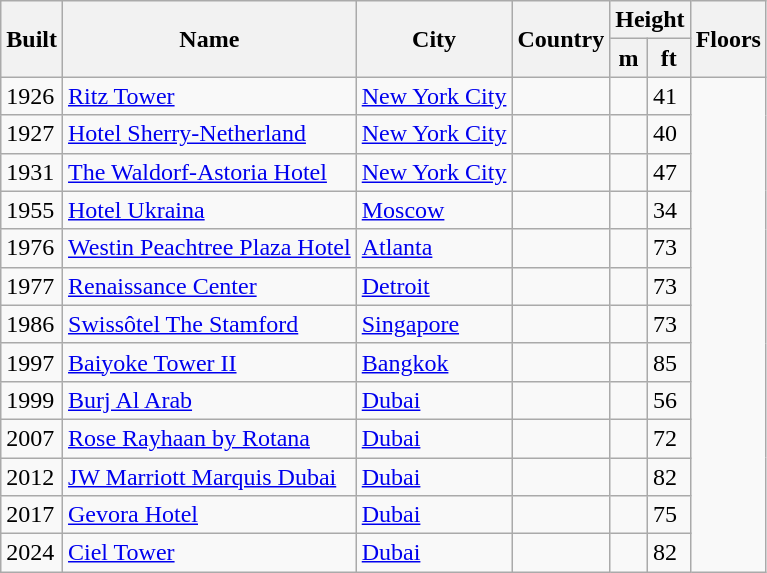<table class="wikitable sortable">
<tr>
<th rowspan=2>Built</th>
<th rowspan=2>Name</th>
<th rowspan=2>City</th>
<th rowspan=2>Country</th>
<th colspan=2>Height</th>
<th rowspan=2>Floors</th>
</tr>
<tr>
<th>m</th>
<th>ft</th>
</tr>
<tr>
<td>1926</td>
<td><a href='#'>Ritz Tower</a></td>
<td><a href='#'>New York City</a></td>
<td></td>
<td></td>
<td>41</td>
</tr>
<tr>
<td>1927</td>
<td><a href='#'>Hotel Sherry-Netherland</a></td>
<td><a href='#'>New York City</a></td>
<td></td>
<td></td>
<td>40</td>
</tr>
<tr>
<td>1931</td>
<td><a href='#'>The Waldorf-Astoria Hotel</a></td>
<td><a href='#'>New York City</a></td>
<td></td>
<td></td>
<td>47</td>
</tr>
<tr>
<td>1955</td>
<td><a href='#'>Hotel Ukraina</a></td>
<td><a href='#'>Moscow</a></td>
<td></td>
<td></td>
<td>34</td>
</tr>
<tr>
<td>1976</td>
<td><a href='#'>Westin Peachtree Plaza Hotel</a></td>
<td><a href='#'>Atlanta</a></td>
<td></td>
<td></td>
<td>73</td>
</tr>
<tr>
<td>1977</td>
<td><a href='#'>Renaissance Center</a></td>
<td><a href='#'>Detroit</a></td>
<td></td>
<td></td>
<td>73</td>
</tr>
<tr>
<td>1986</td>
<td><a href='#'>Swissôtel The Stamford</a></td>
<td><a href='#'>Singapore</a></td>
<td></td>
<td></td>
<td>73</td>
</tr>
<tr>
<td>1997</td>
<td><a href='#'>Baiyoke Tower II</a></td>
<td><a href='#'>Bangkok</a></td>
<td></td>
<td></td>
<td>85</td>
</tr>
<tr>
<td>1999</td>
<td><a href='#'>Burj Al Arab</a></td>
<td><a href='#'>Dubai</a></td>
<td></td>
<td></td>
<td>56</td>
</tr>
<tr>
<td>2007</td>
<td><a href='#'>Rose Rayhaan by Rotana</a></td>
<td><a href='#'>Dubai</a></td>
<td></td>
<td></td>
<td>72</td>
</tr>
<tr>
<td>2012</td>
<td><a href='#'>JW Marriott Marquis Dubai</a></td>
<td><a href='#'>Dubai</a></td>
<td></td>
<td></td>
<td>82</td>
</tr>
<tr>
<td>2017</td>
<td><a href='#'>Gevora Hotel</a></td>
<td><a href='#'>Dubai</a></td>
<td></td>
<td></td>
<td>75</td>
</tr>
<tr>
<td>2024</td>
<td><a href='#'>Ciel Tower</a></td>
<td><a href='#'>Dubai</a></td>
<td></td>
<td></td>
<td>82</td>
</tr>
</table>
